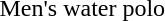<table>
<tr>
<td>Men's water polo</td>
<td></td>
<td></td>
<td></td>
</tr>
</table>
